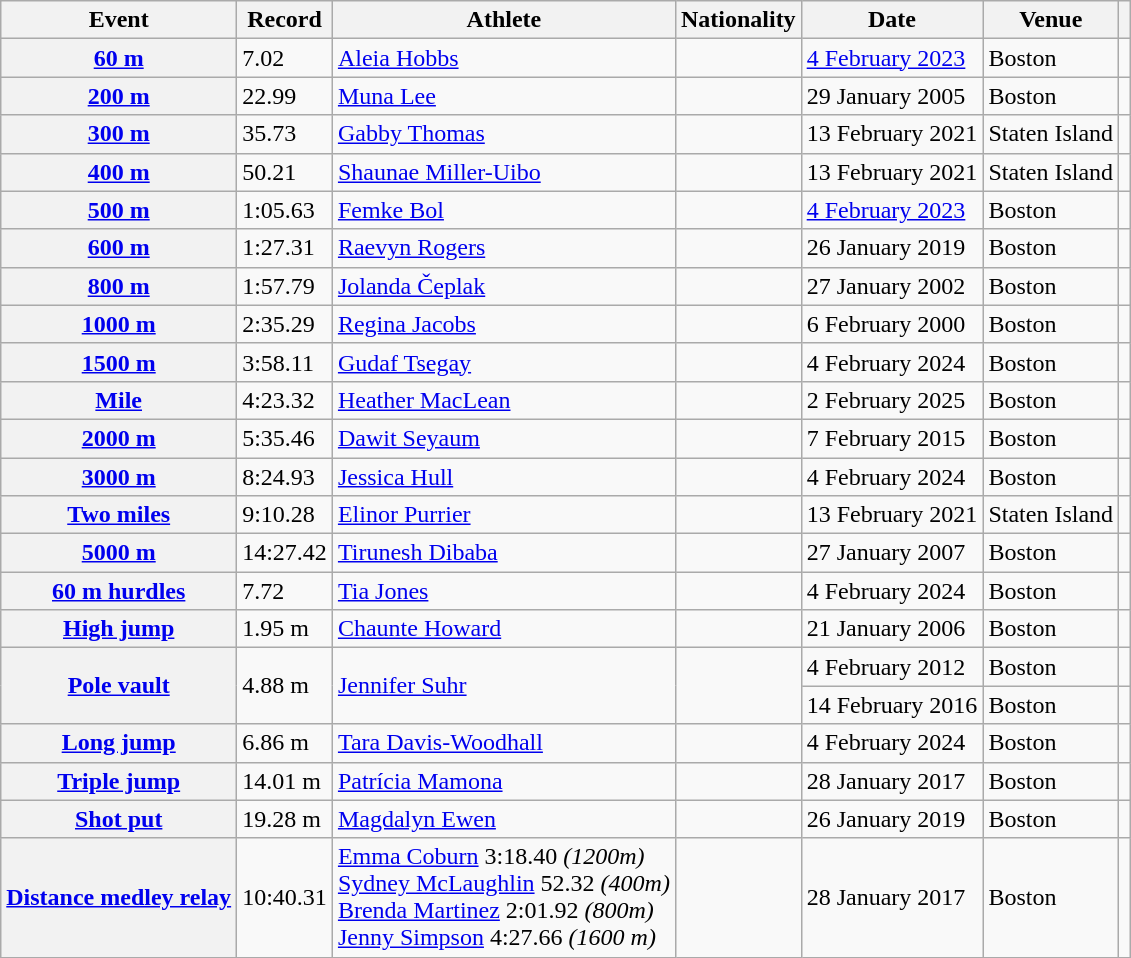<table class="wikitable plainrowheaders sticky-header">
<tr>
<th scope="col">Event</th>
<th scope="col">Record</th>
<th scope="col">Athlete</th>
<th scope="col">Nationality</th>
<th scope="col">Date</th>
<th scope="col">Venue</th>
<th scope="col"></th>
</tr>
<tr>
<th scope="row"><a href='#'>60 m</a></th>
<td>7.02</td>
<td><a href='#'>Aleia Hobbs</a></td>
<td></td>
<td><a href='#'>4 February 2023</a></td>
<td>Boston</td>
<td></td>
</tr>
<tr>
<th scope="row"><a href='#'>200 m</a></th>
<td>22.99</td>
<td><a href='#'>Muna Lee</a></td>
<td></td>
<td>29 January 2005</td>
<td>Boston</td>
<td></td>
</tr>
<tr>
<th scope="row"><a href='#'>300 m</a></th>
<td>35.73</td>
<td><a href='#'>Gabby Thomas</a></td>
<td></td>
<td>13 February 2021</td>
<td>Staten Island</td>
<td></td>
</tr>
<tr>
<th scope="row"><a href='#'>400 m</a></th>
<td>50.21</td>
<td><a href='#'>Shaunae Miller-Uibo</a></td>
<td></td>
<td>13 February 2021</td>
<td>Staten Island</td>
<td></td>
</tr>
<tr>
<th scope="row"><a href='#'>500 m</a></th>
<td>1:05.63</td>
<td><a href='#'>Femke Bol</a></td>
<td></td>
<td><a href='#'>4 February 2023</a></td>
<td>Boston</td>
<td></td>
</tr>
<tr>
<th scope="row"><a href='#'>600 m</a></th>
<td>1:27.31</td>
<td><a href='#'>Raevyn Rogers</a></td>
<td></td>
<td>26 January 2019</td>
<td>Boston</td>
<td></td>
</tr>
<tr>
<th scope="row"><a href='#'>800 m</a></th>
<td>1:57.79</td>
<td><a href='#'>Jolanda Čeplak</a></td>
<td></td>
<td>27 January 2002</td>
<td>Boston</td>
<td></td>
</tr>
<tr>
<th scope="row"><a href='#'>1000 m</a></th>
<td>2:35.29</td>
<td><a href='#'>Regina Jacobs</a></td>
<td></td>
<td>6 February 2000</td>
<td>Boston</td>
<td></td>
</tr>
<tr>
<th scope="row"><a href='#'>1500 m</a></th>
<td>3:58.11</td>
<td><a href='#'>Gudaf Tsegay</a></td>
<td></td>
<td>4 February 2024</td>
<td>Boston</td>
<td></td>
</tr>
<tr>
<th scope="row"><a href='#'>Mile</a></th>
<td>4:23.32</td>
<td><a href='#'>Heather MacLean</a></td>
<td></td>
<td>2 February 2025</td>
<td>Boston</td>
<td></td>
</tr>
<tr>
<th scope="row"><a href='#'>2000 m</a></th>
<td>5:35.46</td>
<td><a href='#'>Dawit Seyaum</a></td>
<td></td>
<td>7 February 2015</td>
<td>Boston</td>
<td></td>
</tr>
<tr>
<th scope="row"><a href='#'>3000 m</a></th>
<td>8:24.93</td>
<td><a href='#'>Jessica Hull</a></td>
<td></td>
<td>4 February 2024</td>
<td>Boston</td>
<td></td>
</tr>
<tr>
<th scope="row"><a href='#'>Two miles</a></th>
<td>9:10.28</td>
<td><a href='#'>Elinor Purrier</a></td>
<td></td>
<td>13 February 2021</td>
<td>Staten Island</td>
<td></td>
</tr>
<tr>
<th scope="row"><a href='#'>5000 m</a></th>
<td>14:27.42</td>
<td><a href='#'>Tirunesh Dibaba</a></td>
<td></td>
<td>27 January 2007</td>
<td>Boston</td>
<td></td>
</tr>
<tr>
<th scope="row"><a href='#'>60 m hurdles</a></th>
<td>7.72</td>
<td><a href='#'>Tia Jones</a></td>
<td></td>
<td>4 February 2024</td>
<td>Boston</td>
<td></td>
</tr>
<tr>
<th scope="row"><a href='#'>High jump</a></th>
<td>1.95 m</td>
<td><a href='#'>Chaunte Howard</a></td>
<td></td>
<td>21 January 2006</td>
<td>Boston</td>
<td></td>
</tr>
<tr>
<th scope="rowgroup" rowspan="2"><a href='#'>Pole vault</a></th>
<td rowspan="2">4.88 m</td>
<td rowspan="2"><a href='#'>Jennifer Suhr</a></td>
<td rowspan="2"></td>
<td>4 February 2012</td>
<td>Boston</td>
<td></td>
</tr>
<tr>
<td>14 February 2016</td>
<td>Boston</td>
<td></td>
</tr>
<tr>
<th scope="row"><a href='#'>Long jump</a></th>
<td>6.86 m</td>
<td><a href='#'>Tara Davis-Woodhall</a></td>
<td></td>
<td>4 February 2024</td>
<td>Boston</td>
<td></td>
</tr>
<tr>
<th scope="row"><a href='#'>Triple jump</a></th>
<td>14.01 m</td>
<td><a href='#'>Patrícia Mamona</a></td>
<td></td>
<td>28 January 2017</td>
<td>Boston</td>
<td></td>
</tr>
<tr>
<th scope="row"><a href='#'>Shot put</a></th>
<td>19.28 m</td>
<td><a href='#'>Magdalyn Ewen</a></td>
<td></td>
<td>26 January 2019</td>
<td>Boston</td>
<td></td>
</tr>
<tr>
<th scope="row"><a href='#'>Distance medley relay</a></th>
<td>10:40.31</td>
<td><a href='#'>Emma Coburn</a> 3:18.40 <em>(1200m)</em><br><a href='#'>Sydney McLaughlin</a> 52.32 <em>(400m)</em><br><a href='#'>Brenda Martinez</a> 2:01.92 <em>(800m)</em><br><a href='#'>Jenny Simpson</a> 4:27.66 <em>(1600 m)</em></td>
<td></td>
<td>28 January 2017</td>
<td>Boston</td>
<td></td>
</tr>
</table>
